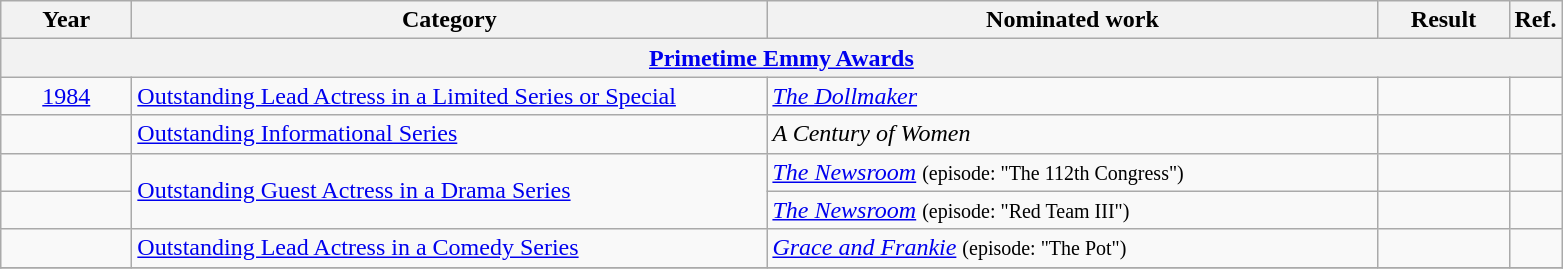<table class=wikitable>
<tr>
<th scope="col" style="width:5em;">Year</th>
<th scope="col" style="width:26em;">Category</th>
<th scope="col" style="width:25em;">Nominated work</th>
<th scope="col" style="width:5em;">Result</th>
<th>Ref.</th>
</tr>
<tr>
<th colspan=5><a href='#'>Primetime Emmy Awards</a></th>
</tr>
<tr>
<td style="text-align:center;"><a href='#'>1984</a></td>
<td><a href='#'>Outstanding Lead Actress in a Limited Series or Special</a></td>
<td><em><a href='#'>The Dollmaker</a></em></td>
<td></td>
<td></td>
</tr>
<tr>
<td></td>
<td><a href='#'>Outstanding Informational Series</a></td>
<td><em>A Century of Women</em></td>
<td></td>
<td></td>
</tr>
<tr>
<td></td>
<td Rowspan=2><a href='#'>Outstanding Guest Actress in a Drama Series</a></td>
<td><em><a href='#'>The Newsroom</a></em> <small> (episode: "The 112th Congress") </small></td>
<td></td>
<td></td>
</tr>
<tr>
<td></td>
<td><em><a href='#'>The Newsroom</a></em> <small> (episode: "Red Team III") </small></td>
<td></td>
<td></td>
</tr>
<tr>
<td></td>
<td><a href='#'>Outstanding Lead Actress in a Comedy Series</a></td>
<td><em><a href='#'>Grace and Frankie</a></em> <small> (episode: "The Pot") </small></td>
<td></td>
<td></td>
</tr>
<tr>
</tr>
</table>
